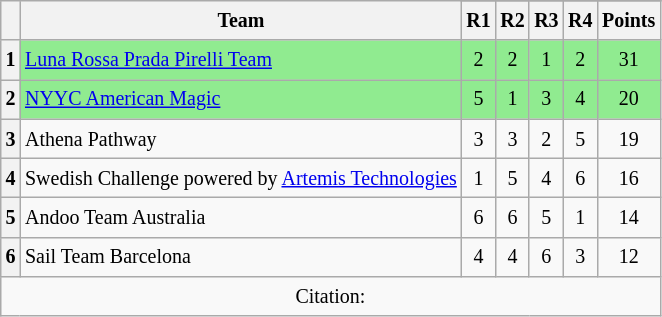<table class="wikitable" style="font-size:10pt;line-height:1.5;text-align: center;">
<tr>
<th rowspan="2"></th>
<th rowspan="2">Team</th>
</tr>
<tr>
<th>R1</th>
<th>R2</th>
<th>R3</th>
<th>R4</th>
<th>Points</th>
</tr>
<tr>
<th>1</th>
<td align="left" bgcolor="#90EB90"> <a href='#'>Luna Rossa Prada Pirelli Team</a></td>
<td bgcolor="#90EB90">2</td>
<td bgcolor="#90EB90">2</td>
<td bgcolor="#90EB90">1</td>
<td bgcolor="#90EB90">2</td>
<td bgcolor="#90EB90">31</td>
</tr>
<tr>
<th>2</th>
<td align="left" bgcolor="#90EB90"> <a href='#'>NYYC American Magic</a></td>
<td bgcolor="#90EB90">5</td>
<td bgcolor="#90EB90">1</td>
<td bgcolor="#90EB90">3</td>
<td bgcolor="#90EB90">4</td>
<td bgcolor="#90EB90">20</td>
</tr>
<tr>
<th>3</th>
<td align="left"> Athena Pathway</td>
<td>3</td>
<td>3</td>
<td>2</td>
<td>5</td>
<td>19</td>
</tr>
<tr>
<th>4</th>
<td align="left"> Swedish Challenge powered by <a href='#'>Artemis Technologies</a></td>
<td>1</td>
<td>5</td>
<td>4</td>
<td>6</td>
<td>16</td>
</tr>
<tr>
<th>5</th>
<td align="left"> Andoo Team Australia</td>
<td>6</td>
<td>6</td>
<td>5</td>
<td>1</td>
<td>14</td>
</tr>
<tr>
<th>6</th>
<td align="left">Sail Team Barcelona</td>
<td>4</td>
<td>4</td>
<td>6</td>
<td>3</td>
<td>12</td>
</tr>
<tr>
<td colspan="12" align=center>Citation:</td>
</tr>
</table>
